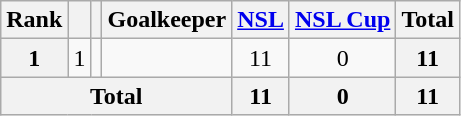<table class="wikitable sortable" style="text-align:center">
<tr>
<th>Rank</th>
<th></th>
<th></th>
<th>Goalkeeper</th>
<th><a href='#'>NSL</a></th>
<th><a href='#'>NSL Cup</a></th>
<th>Total</th>
</tr>
<tr>
<th>1</th>
<td>1</td>
<td></td>
<td align="left"></td>
<td>11</td>
<td>0</td>
<th>11</th>
</tr>
<tr>
<th colspan="4">Total</th>
<th>11</th>
<th>0</th>
<th>11</th>
</tr>
</table>
